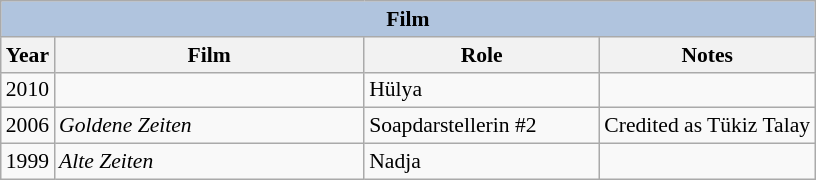<table class="wikitable" style="font-size: 90%;">
<tr>
<th colspan="4" style="background: LightSteelBlue;">Film</th>
</tr>
<tr>
<th align="center">Year</th>
<th width="200">Film</th>
<th width="150">Role</th>
<th>Notes</th>
</tr>
<tr>
<td>2010</td>
<td><em></em></td>
<td>Hülya</td>
<td></td>
</tr>
<tr>
<td>2006</td>
<td><em>Goldene Zeiten </em></td>
<td>Soapdarstellerin #2</td>
<td>Credited as Tükiz Talay</td>
</tr>
<tr>
<td>1999</td>
<td><em>Alte Zeiten</em></td>
<td>Nadja</td>
<td></td>
</tr>
</table>
